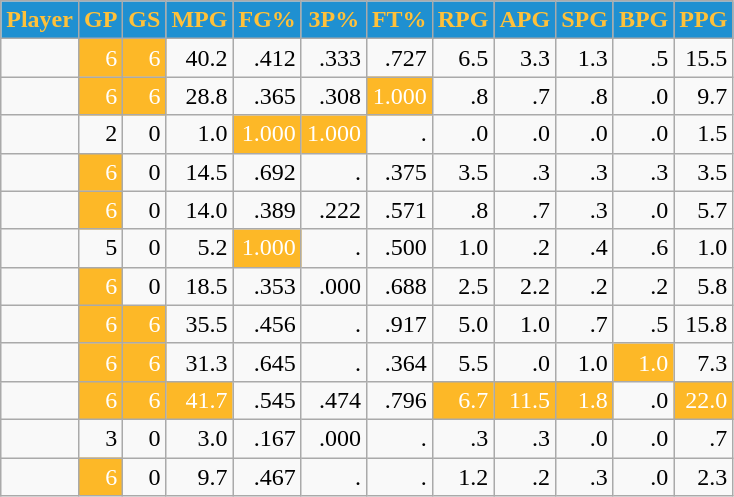<table class="wikitable sortable" style="text-align:right;">
<tr>
<th style="background:#1F90D1; color:#FFC139">Player</th>
<th style="background:#1F90D1; color:#FFC139">GP</th>
<th style="background:#1F90D1; color:#FFC139">GS</th>
<th style="background:#1F90D1; color:#FFC139">MPG</th>
<th style="background:#1F90D1; color:#FFC139">FG%</th>
<th style="background:#1F90D1; color:#FFC139">3P%</th>
<th style="background:#1F90D1; color:#FFC139">FT%</th>
<th style="background:#1F90D1; color:#FFC139">RPG</th>
<th style="background:#1F90D1; color:#FFC139">APG</th>
<th style="background:#1F90D1; color:#FFC139">SPG</th>
<th style="background:#1F90D1; color:#FFC139">BPG</th>
<th style="background:#1F90D1; color:#FFC139">PPG</th>
</tr>
<tr>
<td></td>
<td style="background:#FDB827;color:#FFFFFF;">6</td>
<td style="background:#FDB827;color:#FFFFFF;">6</td>
<td>40.2</td>
<td>.412</td>
<td>.333</td>
<td>.727</td>
<td>6.5</td>
<td>3.3</td>
<td>1.3</td>
<td>.5</td>
<td>15.5</td>
</tr>
<tr>
<td></td>
<td style="background:#FDB827;color:#FFFFFF;">6</td>
<td style="background:#FDB827;color:#FFFFFF;">6</td>
<td>28.8</td>
<td>.365</td>
<td>.308</td>
<td style="background:#FDB827;color:#FFFFFF;">1.000</td>
<td>.8</td>
<td>.7</td>
<td>.8</td>
<td>.0</td>
<td>9.7</td>
</tr>
<tr>
<td></td>
<td>2</td>
<td>0</td>
<td>1.0</td>
<td style="background:#FDB827;color:#FFFFFF;">1.000</td>
<td style="background:#FDB827;color:#FFFFFF;">1.000</td>
<td>.</td>
<td>.0</td>
<td>.0</td>
<td>.0</td>
<td>.0</td>
<td>1.5</td>
</tr>
<tr>
<td></td>
<td style="background:#FDB827;color:#FFFFFF;">6</td>
<td>0</td>
<td>14.5</td>
<td>.692</td>
<td>.</td>
<td>.375</td>
<td>3.5</td>
<td>.3</td>
<td>.3</td>
<td>.3</td>
<td>3.5</td>
</tr>
<tr>
<td></td>
<td style="background:#FDB827;color:#FFFFFF;">6</td>
<td>0</td>
<td>14.0</td>
<td>.389</td>
<td>.222</td>
<td>.571</td>
<td>.8</td>
<td>.7</td>
<td>.3</td>
<td>.0</td>
<td>5.7</td>
</tr>
<tr>
<td></td>
<td>5</td>
<td>0</td>
<td>5.2</td>
<td style="background:#FDB827;color:#FFFFFF;">1.000</td>
<td>.</td>
<td>.500</td>
<td>1.0</td>
<td>.2</td>
<td>.4</td>
<td>.6</td>
<td>1.0</td>
</tr>
<tr>
<td></td>
<td style="background:#FDB827;color:#FFFFFF;">6</td>
<td>0</td>
<td>18.5</td>
<td>.353</td>
<td>.000</td>
<td>.688</td>
<td>2.5</td>
<td>2.2</td>
<td>.2</td>
<td>.2</td>
<td>5.8</td>
</tr>
<tr>
<td></td>
<td style="background:#FDB827;color:#FFFFFF;">6</td>
<td style="background:#FDB827;color:#FFFFFF;">6</td>
<td>35.5</td>
<td>.456</td>
<td>.</td>
<td>.917</td>
<td>5.0</td>
<td>1.0</td>
<td>.7</td>
<td>.5</td>
<td>15.8</td>
</tr>
<tr>
<td></td>
<td style="background:#FDB827;color:#FFFFFF;">6</td>
<td style="background:#FDB827;color:#FFFFFF;">6</td>
<td>31.3</td>
<td>.645</td>
<td>.</td>
<td>.364</td>
<td>5.5</td>
<td>.0</td>
<td>1.0</td>
<td style="background:#FDB827;color:#FFFFFF;">1.0</td>
<td>7.3</td>
</tr>
<tr>
<td></td>
<td style="background:#FDB827;color:#FFFFFF;">6</td>
<td style="background:#FDB827;color:#FFFFFF;">6</td>
<td style="background:#FDB827;color:#FFFFFF;">41.7</td>
<td>.545</td>
<td>.474</td>
<td>.796</td>
<td style="background:#FDB827;color:#FFFFFF;">6.7</td>
<td style="background:#FDB827;color:#FFFFFF;">11.5</td>
<td style="background:#FDB827;color:#FFFFFF;">1.8</td>
<td>.0</td>
<td style="background:#FDB827;color:#FFFFFF;">22.0</td>
</tr>
<tr>
<td></td>
<td>3</td>
<td>0</td>
<td>3.0</td>
<td>.167</td>
<td>.000</td>
<td>.</td>
<td>.3</td>
<td>.3</td>
<td>.0</td>
<td>.0</td>
<td>.7</td>
</tr>
<tr>
<td></td>
<td style="background:#FDB827;color:#FFFFFF;">6</td>
<td>0</td>
<td>9.7</td>
<td>.467</td>
<td>.</td>
<td>.</td>
<td>1.2</td>
<td>.2</td>
<td>.3</td>
<td>.0</td>
<td>2.3</td>
</tr>
</table>
